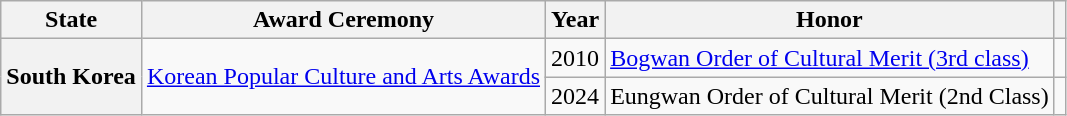<table class="wikitable plainrowheaders sortable" style="margin-right: 0;">
<tr>
<th scope="col">State</th>
<th scope="col">Award Ceremony</th>
<th scope="col">Year</th>
<th scope="col">Honor</th>
<th class="unsortable" scope="col"></th>
</tr>
<tr>
<th rowspan="2" scope="row">South Korea</th>
<td rowspan="3"><a href='#'>Korean Popular Culture and Arts Awards</a></td>
<td style="text-align:center">2010</td>
<td><a href='#'>Bogwan Order of Cultural Merit (3rd class)</a></td>
<td style="text-align:center"></td>
</tr>
<tr>
<td style="text-align:center">2024</td>
<td>Eungwan Order of Cultural Merit (2nd Class)</td>
<td style="text-align:center"></td>
</tr>
</table>
